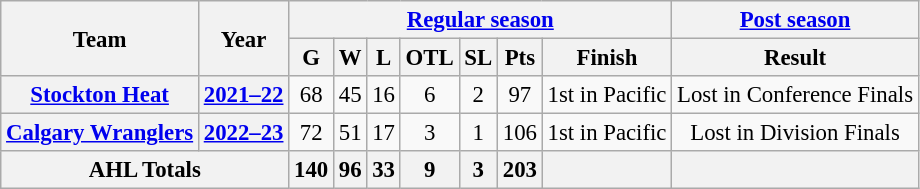<table class="wikitable" style="font-size: 95%; text-align:center;">
<tr>
<th rowspan="2">Team</th>
<th rowspan="2">Year</th>
<th colspan="7"><a href='#'>Regular season</a></th>
<th colspan="1"><a href='#'>Post season</a></th>
</tr>
<tr>
<th>G</th>
<th>W</th>
<th>L</th>
<th>OTL</th>
<th>SL</th>
<th>Pts</th>
<th>Finish</th>
<th>Result</th>
</tr>
<tr>
<th><a href='#'>Stockton Heat</a></th>
<th><a href='#'>2021–22</a></th>
<td>68</td>
<td>45</td>
<td>16</td>
<td>6</td>
<td>2</td>
<td>97</td>
<td>1st in Pacific</td>
<td>Lost in Conference Finals</td>
</tr>
<tr>
<th><a href='#'>Calgary Wranglers</a></th>
<th><a href='#'>2022–23</a></th>
<td>72</td>
<td>51</td>
<td>17</td>
<td>3</td>
<td>1</td>
<td>106</td>
<td>1st in Pacific</td>
<td>Lost in Division Finals</td>
</tr>
<tr>
<th colspan="2">AHL Totals</th>
<th>140</th>
<th>96</th>
<th>33</th>
<th>9</th>
<th>3</th>
<th>203</th>
<th></th>
<th></th>
</tr>
</table>
